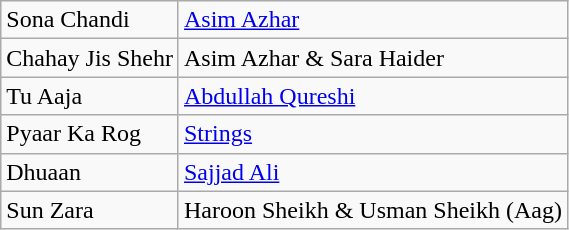<table class="wikitable">
<tr>
<td>Sona Chandi</td>
<td><a href='#'>Asim Azhar</a></td>
</tr>
<tr>
<td>Chahay Jis Shehr</td>
<td>Asim Azhar & Sara Haider</td>
</tr>
<tr>
<td>Tu Aaja</td>
<td><a href='#'>Abdullah Qureshi</a></td>
</tr>
<tr>
<td>Pyaar Ka Rog</td>
<td><a href='#'>Strings</a></td>
</tr>
<tr>
<td>Dhuaan</td>
<td><a href='#'>Sajjad Ali</a></td>
</tr>
<tr>
<td>Sun Zara</td>
<td>Haroon Sheikh & Usman Sheikh (Aag)</td>
</tr>
</table>
